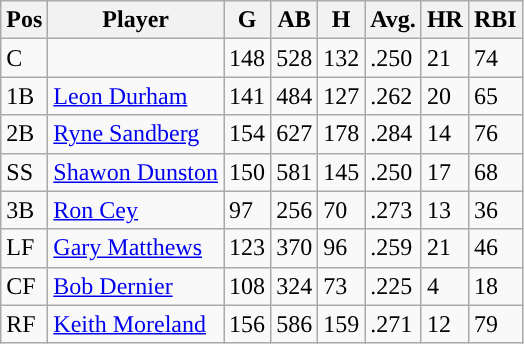<table class="wikitable sortable">
<tr>
<th>Pos</th>
<th>Player</th>
<th>G</th>
<th>AB</th>
<th>H</th>
<th>Avg.</th>
<th>HR</th>
<th>RBI</th>
</tr>
<tr>
<td>C</td>
<td></td>
<td>148</td>
<td>528</td>
<td>132</td>
<td>.250</td>
<td>21</td>
<td>74</td>
</tr>
<tr>
<td>1B</td>
<td><a href='#'>Leon Durham</a></td>
<td>141</td>
<td>484</td>
<td>127</td>
<td>.262</td>
<td>20</td>
<td>65</td>
</tr>
<tr>
<td>2B</td>
<td><a href='#'>Ryne Sandberg</a></td>
<td>154</td>
<td>627</td>
<td>178</td>
<td>.284</td>
<td>14</td>
<td>76</td>
</tr>
<tr>
<td>SS</td>
<td><a href='#'>Shawon Dunston</a></td>
<td>150</td>
<td>581</td>
<td>145</td>
<td>.250</td>
<td>17</td>
<td>68</td>
</tr>
<tr>
<td>3B</td>
<td><a href='#'>Ron Cey</a></td>
<td>97</td>
<td>256</td>
<td>70</td>
<td>.273</td>
<td>13</td>
<td>36</td>
</tr>
<tr>
<td>LF</td>
<td><a href='#'>Gary Matthews</a></td>
<td>123</td>
<td>370</td>
<td>96</td>
<td>.259</td>
<td>21</td>
<td>46</td>
</tr>
<tr>
<td>CF</td>
<td><a href='#'>Bob Dernier</a></td>
<td>108</td>
<td>324</td>
<td>73</td>
<td>.225</td>
<td>4</td>
<td>18</td>
</tr>
<tr>
<td>RF</td>
<td><a href='#'>Keith Moreland</a></td>
<td>156</td>
<td>586</td>
<td>159</td>
<td>.271</td>
<td>12</td>
<td>79</td>
</tr>
</table>
